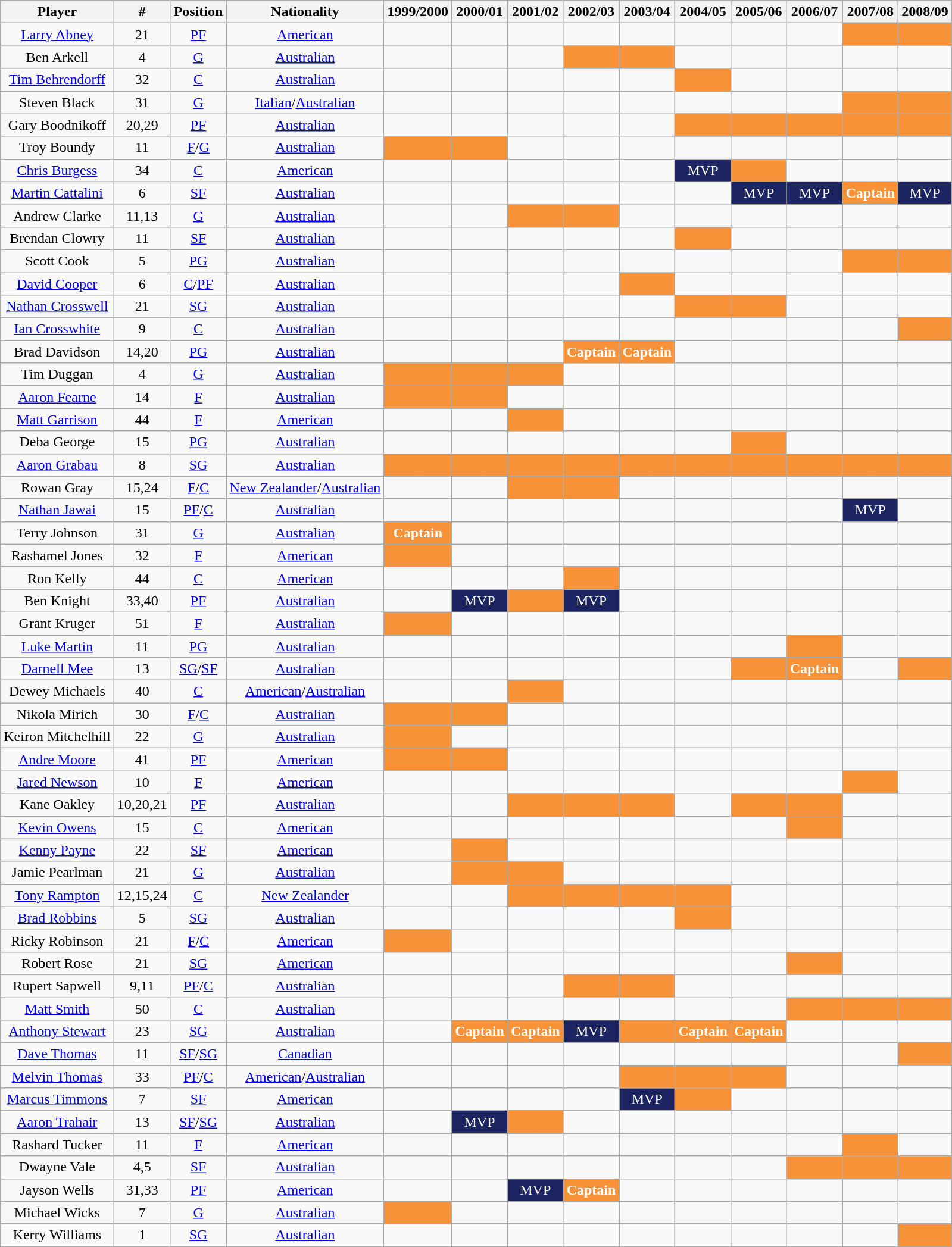<table class="wikitable sortable">
<tr>
<th>Player</th>
<th>#</th>
<th>Position</th>
<th>Nationality</th>
<th>1999/2000</th>
<th>2000/01</th>
<th>2001/02</th>
<th>2002/03</th>
<th>2003/04</th>
<th>2004/05</th>
<th>2005/06</th>
<th>2006/07</th>
<th>2007/08</th>
<th>2008/09</th>
</tr>
<tr>
<td style="text-align:center;"><a href='#'>Larry Abney</a></td>
<td style="text-align:center;">21</td>
<td style="text-align:center;"><a href='#'>PF</a></td>
<td style="text-align:center;"><a href='#'>American</a></td>
<td></td>
<td></td>
<td></td>
<td></td>
<td></td>
<td></td>
<td></td>
<td></td>
<td style="background: #F79239; color: #F79239; text-align:center;">Player</td>
<td style="background: #F79239; color: #F79239; text-align:center;">Player</td>
</tr>
<tr>
<td style="text-align:center;">Ben Arkell</td>
<td style="text-align:center;">4</td>
<td style="text-align:center;"><a href='#'>G</a></td>
<td style="text-align:center;"><a href='#'>Australian</a></td>
<td></td>
<td></td>
<td></td>
<td style="background: #F79239; color: #F79239; text-align:center;">Player</td>
<td style="background: #F79239; color: #F79239; text-align:center;">Player</td>
<td></td>
<td></td>
<td></td>
<td></td>
<td></td>
</tr>
<tr>
<td style="text-align:center;"><a href='#'>Tim Behrendorff</a></td>
<td style="text-align:center;">32</td>
<td style="text-align:center;"><a href='#'>C</a></td>
<td style="text-align:center;"><a href='#'>Australian</a></td>
<td></td>
<td></td>
<td></td>
<td></td>
<td></td>
<td style="background: #F79239; color: #F79239; text-align:center;">Player</td>
<td></td>
<td></td>
<td></td>
<td></td>
</tr>
<tr>
<td style="text-align:center;">Steven Black</td>
<td style="text-align:center;">31</td>
<td style="text-align:center;"><a href='#'>G</a></td>
<td style="text-align:center;"><a href='#'>Italian</a>/<a href='#'>Australian</a></td>
<td></td>
<td></td>
<td></td>
<td></td>
<td></td>
<td></td>
<td></td>
<td></td>
<td style="background: #F79239; color: #F79239; text-align:center;">Player</td>
<td style="background: #F79239; color: #F79239; text-align:center;">Player</td>
</tr>
<tr>
<td style="text-align:center;">Gary Boodnikoff</td>
<td style="text-align:center;">20,29</td>
<td style="text-align:center;"><a href='#'>PF</a></td>
<td style="text-align:center;"><a href='#'>Australian</a></td>
<td></td>
<td></td>
<td></td>
<td></td>
<td></td>
<td style="background: #F79239; color: #F79239; text-align:center;">Player</td>
<td style="background: #F79239; color: #F79239; text-align:center;">Player</td>
<td style="background: #F79239; color: #F79239; text-align:center;">Player</td>
<td style="background: #F79239; color: #F79239; text-align:center;">Player</td>
<td style="background: #F79239; color: #F79239; text-align:center;">Player</td>
</tr>
<tr>
<td style="text-align:center;">Troy Boundy</td>
<td style="text-align:center;">11</td>
<td style="text-align:center;"><a href='#'>F</a>/<a href='#'>G</a></td>
<td style="text-align:center;"><a href='#'>Australian</a></td>
<td style="background: #F79239; color: #F79239; text-align:center;">Player</td>
<td style="background: #F79239; color: #F79239; text-align:center;">Player</td>
<td></td>
<td></td>
<td></td>
<td></td>
<td></td>
<td></td>
<td></td>
<td></td>
</tr>
<tr>
<td style="text-align:center;"><a href='#'>Chris Burgess</a></td>
<td style="text-align:center;">34</td>
<td style="text-align:center;"><a href='#'>C</a></td>
<td style="text-align:center;"><a href='#'>American</a></td>
<td></td>
<td></td>
<td></td>
<td></td>
<td></td>
<td style="background: #1C2561; color: white; text-align:center;">MVP</td>
<td style="background: #F79239; color: #F79239; text-align:center;">Player</td>
<td></td>
<td></td>
<td></td>
</tr>
<tr>
<td style="text-align:center;"><a href='#'>Martin Cattalini</a></td>
<td style="text-align:center;">6</td>
<td style="text-align:center;"><a href='#'>SF</a></td>
<td style="text-align:center;"><a href='#'>Australian</a></td>
<td></td>
<td></td>
<td></td>
<td></td>
<td></td>
<td></td>
<td style="background: #1C2561; color: white; text-align:center;">MVP</td>
<td style="background: #1C2561; color: white; text-align:center;">MVP</td>
<td style="background: #F79239; color: #FFFFFF; text-align:center;"><strong>Captain</strong></td>
<td style="background: #1C2561; color: white; text-align:center;">MVP</td>
</tr>
<tr>
<td style="text-align:center;">Andrew Clarke</td>
<td style="text-align:center;">11,13</td>
<td style="text-align:center;"><a href='#'>G</a></td>
<td style="text-align:center;"><a href='#'>Australian</a></td>
<td></td>
<td></td>
<td style="background: #F79239; color: #F79239; text-align:center;">Player</td>
<td style="background: #F79239; color: #F79239; text-align:center;">Player</td>
<td></td>
<td></td>
<td></td>
<td></td>
<td></td>
<td></td>
</tr>
<tr>
<td style="text-align:center;">Brendan Clowry</td>
<td style="text-align:center;">11</td>
<td style="text-align:center;"><a href='#'>SF</a></td>
<td style="text-align:center;"><a href='#'>Australian</a></td>
<td></td>
<td></td>
<td></td>
<td></td>
<td></td>
<td style="background: #F79239; color: #F79239; text-align:center;">Player</td>
<td></td>
<td></td>
<td></td>
<td></td>
</tr>
<tr>
<td style="text-align:center;">Scott Cook</td>
<td style="text-align:center;">5</td>
<td style="text-align:center;"><a href='#'>PG</a></td>
<td style="text-align:center;"><a href='#'>Australian</a></td>
<td></td>
<td></td>
<td></td>
<td></td>
<td></td>
<td></td>
<td></td>
<td></td>
<td style="background: #F79239; color: #F79239; text-align:center;">Player</td>
<td style="background: #F79239; color: #F79239; text-align:center;">Player</td>
</tr>
<tr>
<td style="text-align:center;"><a href='#'>David Cooper</a></td>
<td style="text-align:center;">6</td>
<td style="text-align:center;"><a href='#'>C</a>/<a href='#'>PF</a></td>
<td style="text-align:center;"><a href='#'>Australian</a></td>
<td></td>
<td></td>
<td></td>
<td></td>
<td style="background: #F79239; color: #F79239; text-align:center;">Player</td>
<td></td>
<td></td>
<td></td>
<td></td>
<td></td>
</tr>
<tr>
<td style="text-align:center;"><a href='#'>Nathan Crosswell</a></td>
<td style="text-align:center;">21</td>
<td style="text-align:center;"><a href='#'>SG</a></td>
<td style="text-align:center;"><a href='#'>Australian</a></td>
<td></td>
<td></td>
<td></td>
<td></td>
<td></td>
<td style="background: #F79239; color: #F79239; text-align:center;">Player</td>
<td style="background: #F79239; color: #F79239; text-align:center;">Player</td>
<td></td>
<td></td>
<td></td>
</tr>
<tr>
<td style="text-align:center;"><a href='#'>Ian Crosswhite</a></td>
<td style="text-align:center;">9</td>
<td style="text-align:center;"><a href='#'>C</a></td>
<td style="text-align:center;"><a href='#'>Australian</a></td>
<td></td>
<td></td>
<td></td>
<td></td>
<td></td>
<td></td>
<td></td>
<td></td>
<td></td>
<td style="background: #F79239; color: #F79239; text-align:center;">Player</td>
</tr>
<tr>
<td style="text-align:center;">Brad Davidson</td>
<td style="text-align:center;">14,20</td>
<td style="text-align:center;"><a href='#'>PG</a></td>
<td style="text-align:center;"><a href='#'>Australian</a></td>
<td></td>
<td></td>
<td></td>
<td style="background: #F79239; color: #FFFFFF; text-align:center;"><strong>Captain</strong></td>
<td style="background: #F79239; color: #FFFFFF; text-align:center;"><strong>Captain</strong></td>
<td></td>
<td></td>
<td></td>
<td></td>
<td></td>
</tr>
<tr>
<td style="text-align:center;">Tim Duggan</td>
<td style="text-align:center;">4</td>
<td style="text-align:center;"><a href='#'>G</a></td>
<td style="text-align:center;"><a href='#'>Australian</a></td>
<td style="background: #F79239; color: #F79239; text-align:center;">Player</td>
<td style="background: #F79239; color: #F79239; text-align:center;">Player</td>
<td style="background: #F79239; color: #F79239; text-align:center;">Player</td>
<td></td>
<td></td>
<td></td>
<td></td>
<td></td>
<td></td>
<td></td>
</tr>
<tr>
<td style="text-align:center;"><a href='#'>Aaron Fearne</a></td>
<td style="text-align:center;">14</td>
<td style="text-align:center;"><a href='#'>F</a></td>
<td style="text-align:center;"><a href='#'>Australian</a></td>
<td style="background: #F79239; color: #F79239; text-align:center;">Player</td>
<td style="background: #F79239; color: #F79239; text-align:center;">Player</td>
<td></td>
<td></td>
<td></td>
<td></td>
<td></td>
<td></td>
<td></td>
<td></td>
</tr>
<tr>
<td style="text-align:center;"><a href='#'>Matt Garrison</a></td>
<td style="text-align:center;">44</td>
<td style="text-align:center;"><a href='#'>F</a></td>
<td style="text-align:center;"><a href='#'>American</a></td>
<td></td>
<td></td>
<td style="background: #F79239; color: #F79239; text-align:center;">Player</td>
<td></td>
<td></td>
<td></td>
<td></td>
<td></td>
<td></td>
<td></td>
</tr>
<tr>
<td style="text-align:center;">Deba George</td>
<td style="text-align:center;">15</td>
<td style="text-align:center;"><a href='#'>PG</a></td>
<td style="text-align:center;"><a href='#'>Australian</a></td>
<td></td>
<td></td>
<td></td>
<td></td>
<td></td>
<td></td>
<td style="background: #F79239; color: #F79239; text-align:center;">Player</td>
<td></td>
<td></td>
<td></td>
</tr>
<tr>
<td style="text-align:center;"><a href='#'>Aaron Grabau</a></td>
<td style="text-align:center;">8</td>
<td style="text-align:center;"><a href='#'>SG</a></td>
<td style="text-align:center;"><a href='#'>Australian</a></td>
<td style="background: #F79239; color: #F79239; text-align:center;">Player</td>
<td style="background: #F79239; color: #F79239; text-align:center;">Player</td>
<td style="background: #F79239; color: #F79239; text-align:center;">Player</td>
<td style="background: #F79239; color: #F79239; text-align:center;">Player</td>
<td style="background: #F79239; color: #F79239; text-align:center;">Player</td>
<td style="background: #F79239; color: #F79239; text-align:center;">Player</td>
<td style="background: #F79239; color: #F79239; text-align:center;">Player</td>
<td style="background: #F79239; color: #F79239; text-align:center;">Player</td>
<td style="background: #F79239; color: #F79239; text-align:center;">Player</td>
<td style="background: #F79239; color: #F79239; text-align:center;">Player</td>
</tr>
<tr>
<td style="text-align:center;">Rowan Gray</td>
<td style="text-align:center;">15,24</td>
<td style="text-align:center;"><a href='#'>F</a>/<a href='#'>C</a></td>
<td style="text-align:center;"><a href='#'>New Zealander</a>/<a href='#'>Australian</a></td>
<td></td>
<td></td>
<td style="background: #F79239; color: #F79239; text-align:center;">Player</td>
<td style="background: #F79239; color: #F79239; text-align:center;">Player</td>
<td></td>
<td></td>
<td></td>
<td></td>
<td></td>
<td></td>
</tr>
<tr>
<td style="text-align:center;"><a href='#'>Nathan Jawai</a></td>
<td style="text-align:center;">15</td>
<td style="text-align:center;"><a href='#'>PF</a>/<a href='#'>C</a></td>
<td style="text-align:center;"><a href='#'>Australian</a></td>
<td></td>
<td></td>
<td></td>
<td></td>
<td></td>
<td></td>
<td></td>
<td></td>
<td style="background: #1C2561; color: white; text-align:center;">MVP</td>
<td></td>
</tr>
<tr>
<td style="text-align:center;">Terry Johnson</td>
<td style="text-align:center;">31</td>
<td style="text-align:center;"><a href='#'>G</a></td>
<td style="text-align:center;"><a href='#'>Australian</a></td>
<td style="background: #F79239; color: #FFFFFF; text-align:center;"><strong>Captain</strong></td>
<td></td>
<td></td>
<td></td>
<td></td>
<td></td>
<td></td>
<td></td>
<td></td>
<td></td>
</tr>
<tr>
<td style="text-align:center;">Rashamel Jones</td>
<td style="text-align:center;">32</td>
<td style="text-align:center;"><a href='#'>F</a></td>
<td style="text-align:center;"><a href='#'>American</a></td>
<td style="background: #F79239; color: #F79239; text-align:center;">Player</td>
<td></td>
<td></td>
<td></td>
<td></td>
<td></td>
<td></td>
<td></td>
<td></td>
<td></td>
</tr>
<tr>
<td style="text-align:center;">Ron Kelly</td>
<td style="text-align:center;">44</td>
<td style="text-align:center;"><a href='#'>C</a></td>
<td style="text-align:center;"><a href='#'>American</a></td>
<td></td>
<td></td>
<td></td>
<td style="background: #F79239; color: #F79239; text-align:center;">Player</td>
<td></td>
<td></td>
<td></td>
<td></td>
<td></td>
<td></td>
</tr>
<tr>
<td style="text-align:center;">Ben Knight</td>
<td style="text-align:center;">33,40</td>
<td style="text-align:center;"><a href='#'>PF</a></td>
<td style="text-align:center;"><a href='#'>Australian</a></td>
<td></td>
<td style="background: #1C2561; color: white; text-align:center;">MVP</td>
<td style="background: #F79239; color: #F79239; text-align:center;">Player</td>
<td style="background: #1C2561; color: white; text-align:center;">MVP</td>
<td></td>
<td></td>
<td></td>
<td></td>
<td></td>
<td></td>
</tr>
<tr>
<td style="text-align:center;">Grant Kruger</td>
<td style="text-align:center;">51</td>
<td style="text-align:center;"><a href='#'>F</a></td>
<td style="text-align:center;"><a href='#'>Australian</a></td>
<td style="background: #F79239; color: #F79239; text-align:center;">Player</td>
<td></td>
<td></td>
<td></td>
<td></td>
<td></td>
<td></td>
<td></td>
<td></td>
<td></td>
</tr>
<tr>
<td style="text-align:center;"><a href='#'>Luke Martin</a></td>
<td style="text-align:center;">11</td>
<td style="text-align:center;"><a href='#'>PG</a></td>
<td style="text-align:center;"><a href='#'>Australian</a></td>
<td></td>
<td></td>
<td></td>
<td></td>
<td></td>
<td></td>
<td></td>
<td style="background: #F79239; color: #F79239; text-align:center;">Player</td>
<td></td>
<td></td>
</tr>
<tr>
<td style="text-align:center;"><a href='#'>Darnell Mee</a></td>
<td style="text-align:center;">13</td>
<td style="text-align:center;"><a href='#'>SG</a>/<a href='#'>SF</a></td>
<td style="text-align:center;"><a href='#'>Australian</a></td>
<td></td>
<td></td>
<td></td>
<td></td>
<td></td>
<td></td>
<td style="background: #F79239; color: #F79239; text-align:center;">Player</td>
<td style="background: #F79239; color: #FFFFFF; text-align:center;"><strong>Captain</strong></td>
<td></td>
<td style="background: #F79239; color: #F79239; text-align:center;">Player</td>
</tr>
<tr>
<td style="text-align:center;">Dewey Michaels</td>
<td style="text-align:center;">40</td>
<td style="text-align:center;"><a href='#'>C</a></td>
<td style="text-align:center;"><a href='#'>American</a>/<a href='#'>Australian</a></td>
<td></td>
<td></td>
<td style="background: #F79239; color: #F79239; text-align:center;">Player</td>
<td></td>
<td></td>
<td></td>
<td></td>
<td></td>
<td></td>
<td></td>
</tr>
<tr>
<td style="text-align:center;">Nikola Mirich</td>
<td style="text-align:center;">30</td>
<td style="text-align:center;"><a href='#'>F</a>/<a href='#'>C</a></td>
<td style="text-align:center;"><a href='#'>Australian</a></td>
<td style="background: #F79239; color: #F79239; text-align:center;">Player</td>
<td style="background: #F79239; color: #F79239; text-align:center;">Player</td>
<td></td>
<td></td>
<td></td>
<td></td>
<td></td>
<td></td>
<td></td>
<td></td>
</tr>
<tr>
<td style="text-align:center;">Keiron Mitchelhill</td>
<td style="text-align:center;">22</td>
<td style="text-align:center;"><a href='#'>G</a></td>
<td style="text-align:center;"><a href='#'>Australian</a></td>
<td style="background: #F79239; color: #F79239; text-align:center;">Player</td>
<td></td>
<td></td>
<td></td>
<td></td>
<td></td>
<td></td>
<td></td>
<td></td>
<td></td>
</tr>
<tr>
<td style="text-align:center;"><a href='#'>Andre Moore</a></td>
<td style="text-align:center;">41</td>
<td style="text-align:center;"><a href='#'>PF</a></td>
<td style="text-align:center;"><a href='#'>American</a></td>
<td style="background: #F79239; color: #F79239; text-align:center;">Player</td>
<td style="background: #F79239; color: #F79239; text-align:center;">Player</td>
<td></td>
<td></td>
<td></td>
<td></td>
<td></td>
<td></td>
<td></td>
<td></td>
</tr>
<tr>
<td style="text-align:center;"><a href='#'>Jared Newson</a></td>
<td style="text-align:center;">10</td>
<td style="text-align:center;"><a href='#'>F</a></td>
<td style="text-align:center;"><a href='#'>American</a></td>
<td></td>
<td></td>
<td></td>
<td></td>
<td></td>
<td></td>
<td></td>
<td></td>
<td style="background: #F79239; color: #F79239; text-align:center;">Player</td>
<td></td>
</tr>
<tr>
<td style="text-align:center;">Kane Oakley</td>
<td style="text-align:center;">10,20,21</td>
<td style="text-align:center;"><a href='#'>PF</a></td>
<td style="text-align:center;"><a href='#'>Australian</a></td>
<td></td>
<td></td>
<td style="background: #F79239; color: #F79239; text-align:center;">Player</td>
<td style="background: #F79239; color: #F79239; text-align:center;">Player</td>
<td style="background: #F79239; color: #F79239; text-align:center;">Player</td>
<td></td>
<td style="background: #F79239; color: #F79239; text-align:center;">Player</td>
<td style="background: #F79239; color: #F79239; text-align:center;">Player</td>
<td></td>
<td></td>
</tr>
<tr>
<td style="text-align:center;"><a href='#'>Kevin Owens</a></td>
<td style="text-align:center;">15</td>
<td style="text-align:center;"><a href='#'>C</a></td>
<td style="text-align:center;"><a href='#'>American</a></td>
<td></td>
<td></td>
<td></td>
<td></td>
<td></td>
<td></td>
<td></td>
<td style="background: #F79239; color: #F79239; text-align:center;">Player</td>
<td></td>
<td></td>
</tr>
<tr>
<td style="text-align:center;"><a href='#'>Kenny Payne</a></td>
<td style="text-align:center;">22</td>
<td style="text-align:center;"><a href='#'>SF</a></td>
<td style="text-align:center;"><a href='#'>American</a></td>
<td></td>
<td style="background: #F79239; color: #F79239; text-align:center;">Player</td>
<td></td>
<td></td>
<td></td>
<td></td>
<td></td>
<td></td>
<td></td>
<td></td>
</tr>
<tr>
<td style="text-align:center;">Jamie Pearlman</td>
<td style="text-align:center;">21</td>
<td style="text-align:center;"><a href='#'>G</a></td>
<td style="text-align:center;"><a href='#'>Australian</a></td>
<td></td>
<td style="background: #F79239; color: #F79239; text-align:center;">Player</td>
<td style="background: #F79239; color: #F79239; text-align:center;">Player</td>
<td></td>
<td></td>
<td></td>
<td></td>
<td></td>
<td></td>
<td></td>
</tr>
<tr>
<td style="text-align:center;"><a href='#'>Tony Rampton</a></td>
<td style="text-align:center;">12,15,24</td>
<td style="text-align:center;"><a href='#'>C</a></td>
<td style="text-align:center;"><a href='#'>New Zealander</a></td>
<td></td>
<td></td>
<td style="background: #F79239; color: #F79239; text-align:center;">Player</td>
<td style="background: #F79239; color: #F79239; text-align:center;">Player</td>
<td style="background: #F79239; color: #F79239; text-align:center;">Player</td>
<td style="background: #F79239; color: #F79239; text-align:center;">Player</td>
<td></td>
<td></td>
<td></td>
<td></td>
</tr>
<tr>
<td style="text-align:center;"><a href='#'>Brad Robbins</a></td>
<td style="text-align:center;">5</td>
<td style="text-align:center;"><a href='#'>SG</a></td>
<td style="text-align:center;"><a href='#'>Australian</a></td>
<td></td>
<td></td>
<td></td>
<td></td>
<td></td>
<td style="background: #F79239; color: #F79239; text-align:center;">Player</td>
<td></td>
<td></td>
<td></td>
<td></td>
</tr>
<tr>
<td style="text-align:center;">Ricky Robinson</td>
<td style="text-align:center;">21</td>
<td style="text-align:center;"><a href='#'>F</a>/<a href='#'>C</a></td>
<td style="text-align:center;"><a href='#'>American</a></td>
<td style="background: #F79239; color: #F79239; text-align:center;">Player</td>
<td></td>
<td></td>
<td></td>
<td></td>
<td></td>
<td></td>
<td></td>
<td></td>
<td></td>
</tr>
<tr>
<td style="text-align:center;">Robert Rose</td>
<td style="text-align:center;">21</td>
<td style="text-align:center;"><a href='#'>SG</a></td>
<td style="text-align:center;"><a href='#'>American</a></td>
<td></td>
<td></td>
<td></td>
<td></td>
<td></td>
<td></td>
<td></td>
<td style="background: #F79239; color: #F79239; text-align:center;">Player</td>
<td></td>
<td></td>
</tr>
<tr>
<td style="text-align:center;">Rupert Sapwell</td>
<td style="text-align:center;">9,11</td>
<td style="text-align:center;"><a href='#'>PF</a>/<a href='#'>C</a></td>
<td style="text-align:center;"><a href='#'>Australian</a></td>
<td></td>
<td></td>
<td></td>
<td style="background: #F79239; color: #F79239; text-align:center;">Player</td>
<td style="background: #F79239; color: #F79239; text-align:center;">Player</td>
<td></td>
<td></td>
<td></td>
<td></td>
<td></td>
</tr>
<tr>
<td style="text-align:center;"><a href='#'>Matt Smith</a></td>
<td style="text-align:center;">50</td>
<td style="text-align:center;"><a href='#'>C</a></td>
<td style="text-align:center;"><a href='#'>Australian</a></td>
<td></td>
<td></td>
<td></td>
<td></td>
<td></td>
<td></td>
<td></td>
<td style="background: #F79239; color: #F79239; text-align:center;">Player</td>
<td style="background: #F79239; color: #F79239; text-align:center;">Player</td>
<td style="background: #F79239; color: #F79239; text-align:center;">Player</td>
</tr>
<tr>
<td style="text-align:center;"><a href='#'>Anthony Stewart</a></td>
<td style="text-align:center;">23</td>
<td style="text-align:center;"><a href='#'>SG</a></td>
<td style="text-align:center;"><a href='#'>Australian</a></td>
<td></td>
<td style="background: #F79239; color: #FFFFFF; text-align:center;"><strong>Captain</strong></td>
<td style="background: #F79239; color: #FFFFFF; text-align:center;"><strong>Captain</strong></td>
<td style="background: #1C2561; color: white; text-align:center;">MVP</td>
<td style="background: #F79239; color: #F79239; text-align:center;">Player</td>
<td style="background: #F79239; color: #FFFFFF; text-align:center;"><strong>Captain</strong></td>
<td style="background: #F79239; color: #FFFFFF; text-align:center;"><strong>Captain</strong></td>
<td></td>
<td></td>
<td></td>
</tr>
<tr>
<td style="text-align:center;"><a href='#'>Dave Thomas</a></td>
<td style="text-align:center;">11</td>
<td style="text-align:center;"><a href='#'>SF</a>/<a href='#'>SG</a></td>
<td style="text-align:center;"><a href='#'>Canadian</a></td>
<td></td>
<td></td>
<td></td>
<td></td>
<td></td>
<td></td>
<td></td>
<td></td>
<td></td>
<td style="background: #F79239; color: #F79239; text-align:center;">Player</td>
</tr>
<tr>
<td style="text-align:center;"><a href='#'>Melvin Thomas</a></td>
<td style="text-align:center;">33</td>
<td style="text-align:center;"><a href='#'>PF</a>/<a href='#'>C</a></td>
<td style="text-align:center;"><a href='#'>American</a>/<a href='#'>Australian</a></td>
<td></td>
<td></td>
<td></td>
<td></td>
<td style="background: #F79239; color: #F79239; text-align:center;">Player</td>
<td style="background: #F79239; color: #F79239; text-align:center;">Player</td>
<td style="background: #F79239; color: #F79239; text-align:center;">Player</td>
<td></td>
<td></td>
<td></td>
</tr>
<tr>
<td style="text-align:center;"><a href='#'>Marcus Timmons</a></td>
<td style="text-align:center;">7</td>
<td style="text-align:center;"><a href='#'>SF</a></td>
<td style="text-align:center;"><a href='#'>American</a></td>
<td></td>
<td></td>
<td></td>
<td></td>
<td style="background: #1C2561; color: white; text-align:center;">MVP</td>
<td style="background: #F79239; color: #F79239; text-align:center;">Player</td>
<td></td>
<td></td>
<td></td>
<td></td>
</tr>
<tr>
<td style="text-align:center;"><a href='#'>Aaron Trahair</a></td>
<td style="text-align:center;">13</td>
<td style="text-align:center;"><a href='#'>SF</a>/<a href='#'>SG</a></td>
<td style="text-align:center;"><a href='#'>Australian</a></td>
<td></td>
<td style="background: #1C2561; color: white; text-align:center;">MVP</td>
<td style="background: #F79239; color: #F79239; text-align:center;">Player</td>
<td></td>
<td></td>
<td></td>
<td></td>
<td></td>
<td></td>
<td></td>
</tr>
<tr>
<td style="text-align:center;">Rashard Tucker</td>
<td style="text-align:center;">11</td>
<td style="text-align:center;"><a href='#'>F</a></td>
<td style="text-align:center;"><a href='#'>American</a></td>
<td></td>
<td></td>
<td></td>
<td></td>
<td></td>
<td></td>
<td></td>
<td></td>
<td style="background: #F79239; color: #F79239; text-align:center;">Player</td>
<td></td>
</tr>
<tr>
<td style="text-align:center;">Dwayne Vale</td>
<td style="text-align:center;">4,5</td>
<td style="text-align:center;"><a href='#'>SF</a></td>
<td style="text-align:center;"><a href='#'>Australian</a></td>
<td></td>
<td></td>
<td></td>
<td></td>
<td></td>
<td></td>
<td></td>
<td style="background: #F79239; color: #F79239; text-align:center;">Player</td>
<td style="background: #F79239; color: #F79239; text-align:center;">Player</td>
<td style="background: #F79239; color: #F79239; text-align:center;">Player</td>
</tr>
<tr>
<td style="text-align:center;">Jayson Wells</td>
<td style="text-align:center;">31,33</td>
<td style="text-align:center;"><a href='#'>PF</a></td>
<td style="text-align:center;"><a href='#'>American</a></td>
<td></td>
<td></td>
<td style="background: #1C2561; color: white; text-align:center;">MVP</td>
<td style="background: #F79239; color: #FFFFFF; text-align:center;"><strong>Captain</strong></td>
<td></td>
<td></td>
<td></td>
<td></td>
<td></td>
<td></td>
</tr>
<tr>
<td style="text-align:center;">Michael Wicks</td>
<td style="text-align:center;">7</td>
<td style="text-align:center;"><a href='#'>G</a></td>
<td style="text-align:center;"><a href='#'>Australian</a></td>
<td style="background: #F79239; color: #F79239; text-align:center;">Player</td>
<td></td>
<td></td>
<td></td>
<td></td>
<td></td>
<td></td>
<td></td>
<td></td>
<td></td>
</tr>
<tr>
<td style="text-align:center;">Kerry Williams</td>
<td style="text-align:center;">1</td>
<td style="text-align:center;"><a href='#'>SG</a></td>
<td style="text-align:center;"><a href='#'>Australian</a></td>
<td></td>
<td></td>
<td></td>
<td></td>
<td></td>
<td></td>
<td></td>
<td></td>
<td></td>
<td style="background: #F79239; color: #F79239; text-align:center;">Player</td>
</tr>
<tr>
</tr>
</table>
